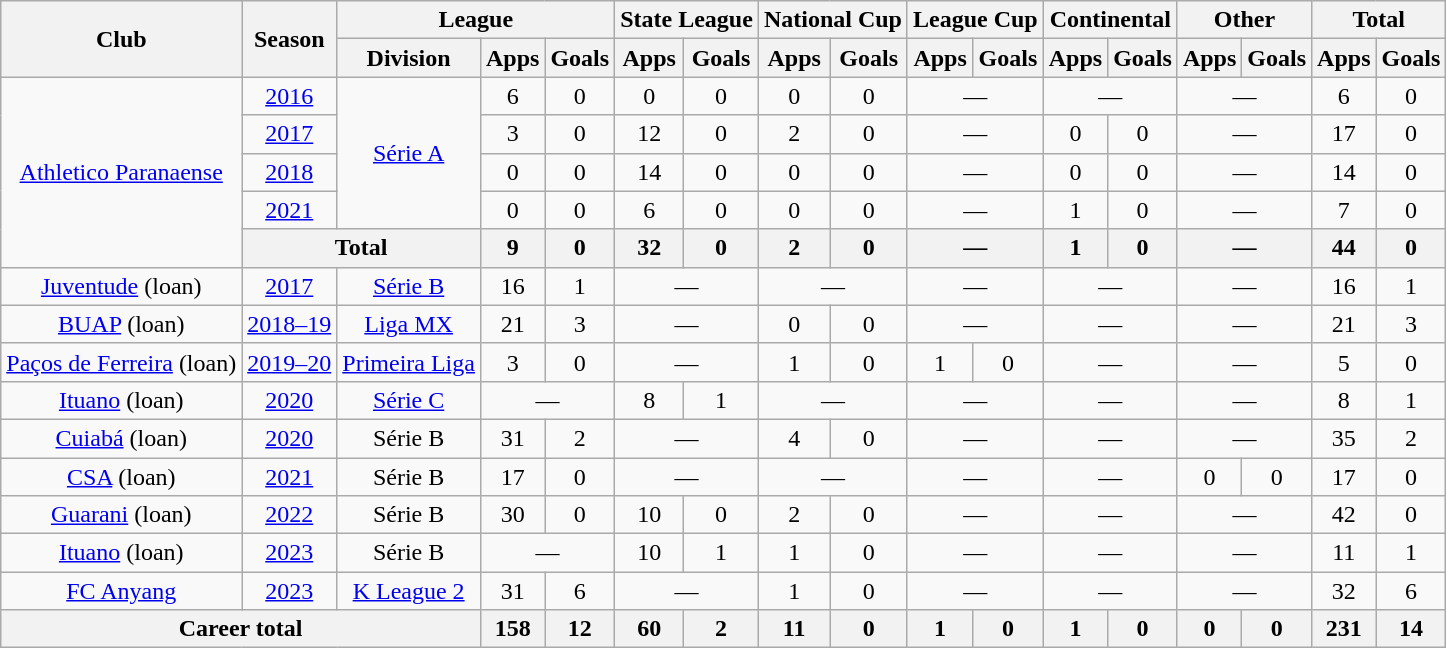<table class="wikitable" style="text-align: center;">
<tr>
<th rowspan="2">Club</th>
<th rowspan="2">Season</th>
<th colspan="3">League</th>
<th colspan="2">State League</th>
<th colspan="2">National Cup</th>
<th colspan="2">League Cup</th>
<th colspan="2">Continental</th>
<th colspan="2">Other</th>
<th colspan="2">Total</th>
</tr>
<tr>
<th>Division</th>
<th>Apps</th>
<th>Goals</th>
<th>Apps</th>
<th>Goals</th>
<th>Apps</th>
<th>Goals</th>
<th>Apps</th>
<th>Goals</th>
<th>Apps</th>
<th>Goals</th>
<th>Apps</th>
<th>Goals</th>
<th>Apps</th>
<th>Goals</th>
</tr>
<tr>
<td rowspan="5"><a href='#'>Athletico Paranaense</a></td>
<td><a href='#'>2016</a></td>
<td rowspan="4"><a href='#'>Série A</a></td>
<td>6</td>
<td>0</td>
<td>0</td>
<td>0</td>
<td>0</td>
<td>0</td>
<td colspan="2">—</td>
<td colspan="2">—</td>
<td colspan="2">—</td>
<td>6</td>
<td>0</td>
</tr>
<tr>
<td><a href='#'>2017</a></td>
<td>3</td>
<td>0</td>
<td>12</td>
<td>0</td>
<td>2</td>
<td>0</td>
<td colspan="2">—</td>
<td>0</td>
<td>0</td>
<td colspan="2">—</td>
<td>17</td>
<td>0</td>
</tr>
<tr>
<td><a href='#'>2018</a></td>
<td>0</td>
<td>0</td>
<td>14</td>
<td>0</td>
<td>0</td>
<td>0</td>
<td colspan="2">—</td>
<td>0</td>
<td>0</td>
<td colspan="2">—</td>
<td>14</td>
<td>0</td>
</tr>
<tr>
<td><a href='#'>2021</a></td>
<td>0</td>
<td>0</td>
<td>6</td>
<td>0</td>
<td>0</td>
<td>0</td>
<td colspan="2">—</td>
<td>1</td>
<td>0</td>
<td colspan="2">—</td>
<td>7</td>
<td>0</td>
</tr>
<tr>
<th colspan="2">Total</th>
<th>9</th>
<th>0</th>
<th>32</th>
<th>0</th>
<th>2</th>
<th>0</th>
<th colspan="2">—</th>
<th>1</th>
<th>0</th>
<th colspan="2">—</th>
<th>44</th>
<th>0</th>
</tr>
<tr>
<td><a href='#'>Juventude</a> (loan)</td>
<td><a href='#'>2017</a></td>
<td><a href='#'>Série B</a></td>
<td>16</td>
<td>1</td>
<td colspan="2">—</td>
<td colspan="2">—</td>
<td colspan="2">—</td>
<td colspan="2">—</td>
<td colspan="2">—</td>
<td>16</td>
<td>1</td>
</tr>
<tr>
<td><a href='#'>BUAP</a> (loan)</td>
<td><a href='#'>2018–19</a></td>
<td><a href='#'>Liga MX</a></td>
<td>21</td>
<td>3</td>
<td colspan="2">—</td>
<td>0</td>
<td>0</td>
<td colspan="2">—</td>
<td colspan="2">—</td>
<td colspan="2">—</td>
<td>21</td>
<td>3</td>
</tr>
<tr>
<td><a href='#'>Paços de Ferreira</a> (loan)</td>
<td><a href='#'>2019–20</a></td>
<td><a href='#'>Primeira Liga</a></td>
<td>3</td>
<td>0</td>
<td colspan="2">—</td>
<td>1</td>
<td>0</td>
<td>1</td>
<td>0</td>
<td colspan="2">—</td>
<td colspan="2">—</td>
<td>5</td>
<td>0</td>
</tr>
<tr>
<td><a href='#'>Ituano</a> (loan)</td>
<td><a href='#'>2020</a></td>
<td><a href='#'>Série C</a></td>
<td colspan="2">—</td>
<td>8</td>
<td>1</td>
<td colspan="2">—</td>
<td colspan="2">—</td>
<td colspan="2">—</td>
<td colspan="2">—</td>
<td>8</td>
<td>1</td>
</tr>
<tr>
<td><a href='#'>Cuiabá</a> (loan)</td>
<td><a href='#'>2020</a></td>
<td>Série B</td>
<td>31</td>
<td>2</td>
<td colspan="2">—</td>
<td>4</td>
<td>0</td>
<td colspan="2">—</td>
<td colspan="2">—</td>
<td colspan="2">—</td>
<td>35</td>
<td>2</td>
</tr>
<tr>
<td><a href='#'>CSA</a> (loan)</td>
<td><a href='#'>2021</a></td>
<td>Série B</td>
<td>17</td>
<td>0</td>
<td colspan="2">—</td>
<td colspan="2">—</td>
<td colspan="2">—</td>
<td colspan="2">—</td>
<td>0</td>
<td>0</td>
<td>17</td>
<td>0</td>
</tr>
<tr>
<td><a href='#'>Guarani</a> (loan)</td>
<td><a href='#'>2022</a></td>
<td>Série B</td>
<td>30</td>
<td>0</td>
<td>10</td>
<td>0</td>
<td>2</td>
<td>0</td>
<td colspan="2">—</td>
<td colspan="2">—</td>
<td colspan="2">—</td>
<td>42</td>
<td>0</td>
</tr>
<tr>
<td><a href='#'>Ituano</a> (loan)</td>
<td><a href='#'>2023</a></td>
<td>Série B</td>
<td colspan="2">—</td>
<td>10</td>
<td>1</td>
<td>1</td>
<td>0</td>
<td colspan="2">—</td>
<td colspan="2">—</td>
<td colspan="2">—</td>
<td>11</td>
<td>1</td>
</tr>
<tr>
<td><a href='#'>FC Anyang</a></td>
<td><a href='#'>2023</a></td>
<td><a href='#'>K League 2</a></td>
<td>31</td>
<td>6</td>
<td colspan="2">—</td>
<td>1</td>
<td>0</td>
<td colspan="2">—</td>
<td colspan="2">—</td>
<td colspan="2">—</td>
<td>32</td>
<td>6</td>
</tr>
<tr>
<th colspan="3">Career total</th>
<th>158</th>
<th>12</th>
<th>60</th>
<th>2</th>
<th>11</th>
<th>0</th>
<th>1</th>
<th>0</th>
<th>1</th>
<th>0</th>
<th>0</th>
<th>0</th>
<th>231</th>
<th>14</th>
</tr>
</table>
